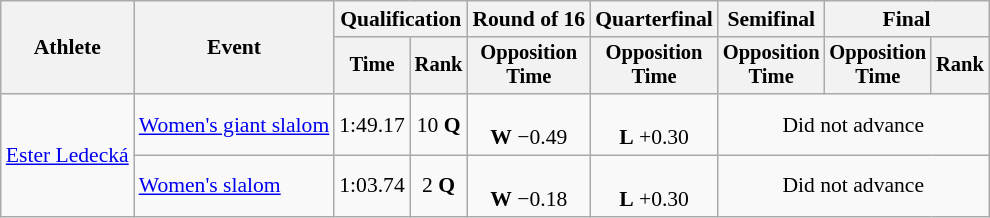<table class="wikitable" style="font-size:90%">
<tr>
<th rowspan="2">Athlete</th>
<th rowspan="2">Event</th>
<th colspan="2">Qualification</th>
<th>Round of 16</th>
<th>Quarterfinal</th>
<th>Semifinal</th>
<th colspan=2>Final</th>
</tr>
<tr style="font-size:95%">
<th>Time</th>
<th>Rank</th>
<th>Opposition<br>Time</th>
<th>Opposition<br>Time</th>
<th>Opposition<br>Time</th>
<th>Opposition<br>Time</th>
<th>Rank</th>
</tr>
<tr align=center>
<td align=left rowspan=2><a href='#'>Ester Ledecká</a></td>
<td align=left><a href='#'>Women's giant slalom</a></td>
<td>1:49.17</td>
<td>10 <strong>Q</strong></td>
<td><br><strong>W</strong> −0.49</td>
<td><br><strong>L</strong> +0.30</td>
<td colspan=3>Did not advance</td>
</tr>
<tr align=center>
<td align=left><a href='#'>Women's slalom</a></td>
<td>1:03.74</td>
<td>2 <strong>Q</strong></td>
<td><br><strong>W</strong> −0.18</td>
<td><br><strong>L</strong> +0.30</td>
<td colspan=3>Did not advance</td>
</tr>
</table>
